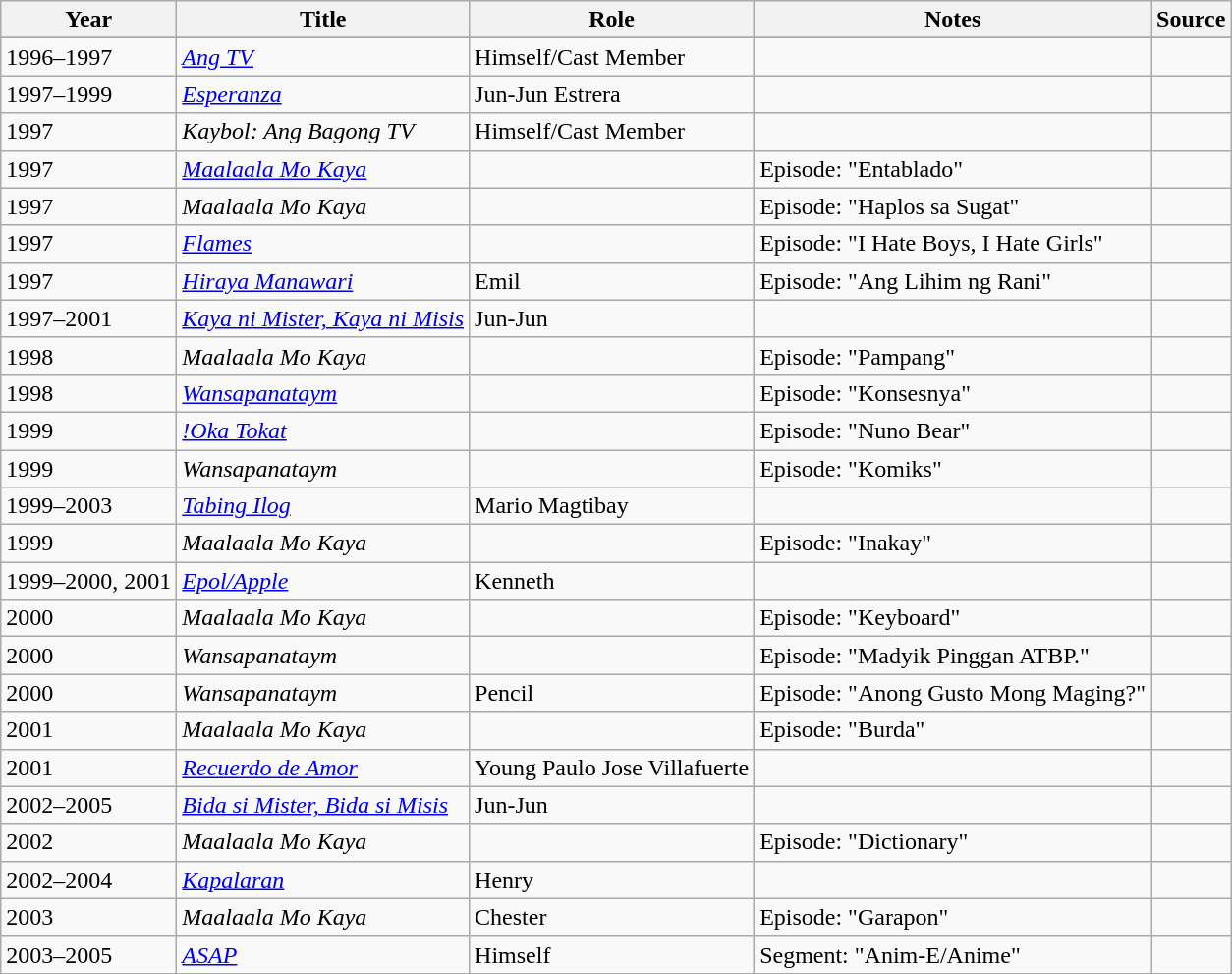<table class="wikitable sortable" >
<tr>
<th>Year</th>
<th>Title</th>
<th>Role</th>
<th class="unsortable">Notes </th>
<th class="unsortable">Source </th>
</tr>
<tr>
</tr>
<tr>
<td>1996–1997</td>
<td><em><a href='#'>Ang TV</a></em></td>
<td>Himself/Cast Member</td>
<td></td>
<td></td>
</tr>
<tr>
<td>1997–1999</td>
<td><em><a href='#'>Esperanza</a></em></td>
<td>Jun-Jun Estrera</td>
<td></td>
<td></td>
</tr>
<tr>
<td>1997</td>
<td><em>Kaybol: Ang Bagong TV</em></td>
<td>Himself/Cast Member</td>
<td></td>
<td></td>
</tr>
<tr>
<td>1997</td>
<td><em><a href='#'>Maalaala Mo Kaya</a></em></td>
<td></td>
<td>Episode: "Entablado"</td>
<td></td>
</tr>
<tr>
<td>1997</td>
<td><em>Maalaala Mo Kaya</em></td>
<td></td>
<td>Episode: "Haplos sa Sugat"</td>
<td></td>
</tr>
<tr>
<td>1997</td>
<td><em><a href='#'>Flames</a></em></td>
<td></td>
<td>Episode: "I Hate Boys, I Hate Girls"</td>
<td></td>
</tr>
<tr>
<td>1997</td>
<td><em><a href='#'>Hiraya Manawari</a></em></td>
<td>Emil</td>
<td>Episode: "Ang Lihim ng Rani"</td>
<td></td>
</tr>
<tr>
<td>1997–2001</td>
<td><em><a href='#'>Kaya ni Mister, Kaya ni Misis</a></em></td>
<td>Jun-Jun</td>
<td></td>
<td></td>
</tr>
<tr>
<td>1998</td>
<td><em>Maalaala Mo Kaya</em></td>
<td></td>
<td>Episode: "Pampang"</td>
<td></td>
</tr>
<tr>
<td>1998</td>
<td><em><a href='#'>Wansapanataym</a></em></td>
<td></td>
<td>Episode: "Konsesnya"</td>
<td></td>
</tr>
<tr>
<td>1999</td>
<td><em><a href='#'>!Oka Tokat</a></em></td>
<td></td>
<td>Episode: "Nuno Bear"</td>
<td></td>
</tr>
<tr>
<td>1999</td>
<td><em>Wansapanataym</em></td>
<td></td>
<td>Episode: "Komiks"</td>
<td></td>
</tr>
<tr>
<td>1999–2003</td>
<td><em><a href='#'>Tabing Ilog</a></em></td>
<td>Mario Magtibay</td>
<td></td>
<td></td>
</tr>
<tr>
<td>1999</td>
<td><em>Maalaala Mo Kaya</em></td>
<td></td>
<td>Episode: "Inakay"</td>
<td></td>
</tr>
<tr>
<td>1999–2000, 2001</td>
<td><em><a href='#'>Epol/Apple</a></em></td>
<td>Kenneth</td>
<td></td>
<td></td>
</tr>
<tr>
<td>2000</td>
<td><em>Maalaala Mo Kaya</em></td>
<td></td>
<td>Episode: "Keyboard"</td>
<td></td>
</tr>
<tr>
<td>2000</td>
<td><em>Wansapanataym</em></td>
<td></td>
<td>Episode: "Madyik Pinggan ATBP."</td>
<td></td>
</tr>
<tr>
<td>2000</td>
<td><em> Wansapanataym</em></td>
<td>Pencil</td>
<td>Episode: "Anong Gusto Mong Maging?"</td>
<td></td>
</tr>
<tr>
<td>2001</td>
<td><em>Maalaala Mo Kaya</em></td>
<td></td>
<td>Episode: "Burda"</td>
<td></td>
</tr>
<tr>
<td>2001</td>
<td><em><a href='#'>Recuerdo de Amor</a></em></td>
<td>Young Paulo Jose Villafuerte</td>
<td></td>
<td></td>
</tr>
<tr>
<td>2002–2005</td>
<td><em><a href='#'>Bida si Mister, Bida si Misis</a></em></td>
<td>Jun-Jun</td>
<td></td>
<td></td>
</tr>
<tr>
<td>2002</td>
<td><em>Maalaala Mo Kaya</em></td>
<td></td>
<td>Episode: "Dictionary"</td>
<td></td>
</tr>
<tr>
<td>2002–2004</td>
<td><em><a href='#'>Kapalaran</a></em></td>
<td>Henry</td>
<td></td>
<td></td>
</tr>
<tr>
<td>2003</td>
<td><em>Maalaala Mo Kaya</em></td>
<td>Chester</td>
<td>Episode: "Garapon"</td>
<td></td>
</tr>
<tr>
<td>2003–2005</td>
<td><em><a href='#'>ASAP</a></em></td>
<td>Himself</td>
<td>Segment: "Anim-E/Anime"</td>
<td></td>
</tr>
<tr>
</tr>
</table>
